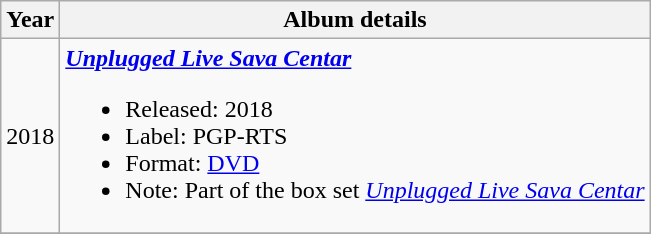<table class ="wikitable">
<tr>
<th>Year</th>
<th>Album details</th>
</tr>
<tr>
<td align="center" rowspan="1">2018</td>
<td><strong><em><a href='#'>Unplugged Live Sava Centar</a></em></strong><br><ul><li>Released: 2018</li><li>Label: PGP-RTS</li><li>Format: <a href='#'>DVD</a></li><li>Note: Part of the box set <em><a href='#'>Unplugged Live Sava Centar</a></em></li></ul></td>
</tr>
<tr>
</tr>
</table>
